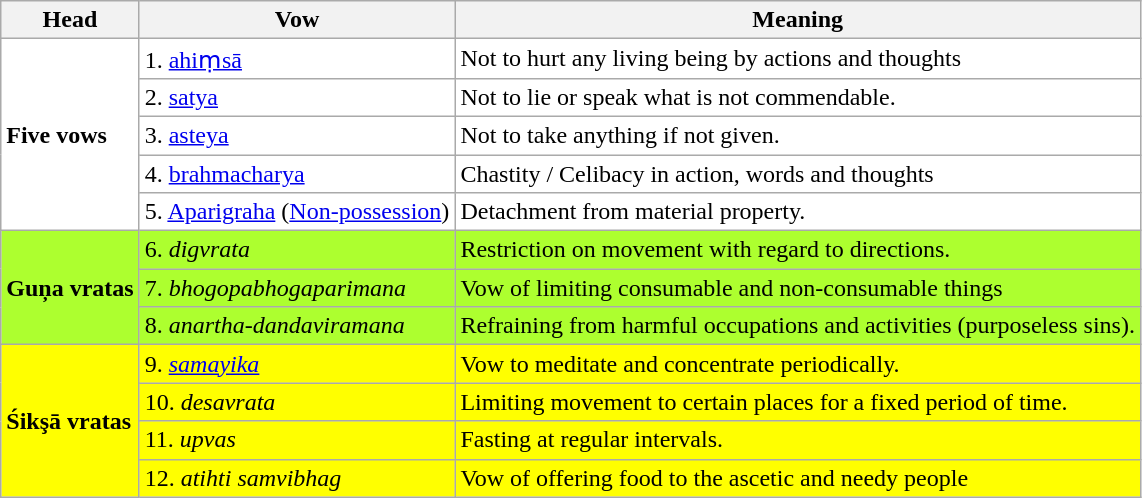<table class="wikitable">
<tr>
<th>Head</th>
<th>Vow</th>
<th>Meaning</th>
</tr>
<tr style="background:#FFF;">
<td rowspan="5"><strong>Five vows</strong><br></td>
<td>1. <a href='#'>ahiṃsā</a></td>
<td>Not to hurt any living being by actions and thoughts</td>
</tr>
<tr style="background:#FFF;">
<td>2. <a href='#'>satya</a></td>
<td>Not to lie or speak what is not commendable.</td>
</tr>
<tr style="background:#FFF;">
<td>3. <a href='#'>asteya</a></td>
<td>Not to take anything if not given.</td>
</tr>
<tr style="background:#FFF;">
<td>4. <a href='#'>brahmacharya</a></td>
<td>Chastity / Celibacy in action, words and thoughts</td>
</tr>
<tr style="background:#FFF;">
<td>5. <a href='#'>Aparigraha</a> (<a href='#'>Non-possession</a>)</td>
<td>Detachment from material property.</td>
</tr>
<tr style="background:#ADFF2F;">
<td rowspan="3"><strong>Guņa vratas</strong><br></td>
<td>6. <em>digvrata</em></td>
<td>Restriction on movement with regard to directions.</td>
</tr>
<tr style="background:#ADFF2F;">
<td>7. <em>bhogopabhogaparimana</em></td>
<td>Vow of limiting consumable and non-consumable things</td>
</tr>
<tr style="background:#ADFF2F;">
<td>8. <em>anartha-dandaviramana</em></td>
<td>Refraining from harmful occupations and activities (purposeless sins).</td>
</tr>
<tr style="background:#FF0;">
<td rowspan="4"><strong>Śikşā vratas</strong><br></td>
<td>9. <em><a href='#'>samayika</a></em></td>
<td>Vow to meditate and concentrate periodically.</td>
</tr>
<tr style="background:#FF0;">
<td>10. <em>desavrata</em></td>
<td>Limiting movement to certain places for a fixed period of time.</td>
</tr>
<tr style="background:#FF0;">
<td>11. <em>upvas</em></td>
<td>Fasting at regular intervals.</td>
</tr>
<tr style="background:#FF0;">
<td>12. <em>atihti samvibhag</em></td>
<td>Vow of offering food to the ascetic and needy people</td>
</tr>
</table>
